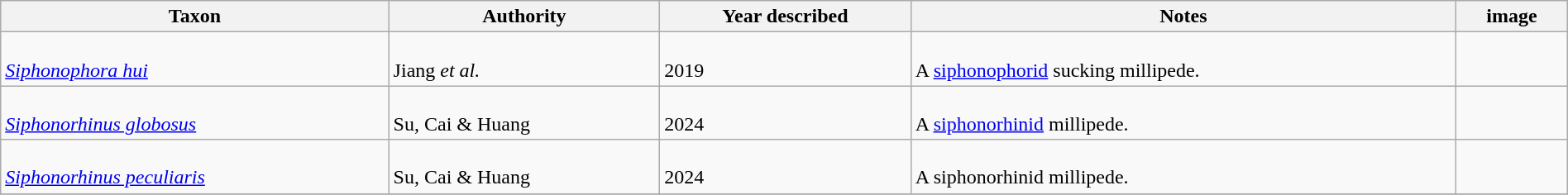<table class="wikitable sortable" align="center" width="100%">
<tr>
<th>Taxon</th>
<th>Authority</th>
<th>Year described</th>
<th>Notes</th>
<th>image</th>
</tr>
<tr>
<td><br><em><a href='#'>Siphonophora hui</a></em></td>
<td><br>Jiang <em>et al.</em></td>
<td><br>2019</td>
<td><br>A <a href='#'>siphonophorid</a> sucking millipede.</td>
<td></td>
</tr>
<tr>
<td><br><em><a href='#'>Siphonorhinus globosus</a></em></td>
<td><br>Su, Cai & Huang</td>
<td><br>2024</td>
<td><br>A <a href='#'>siphonorhinid</a> millipede.</td>
<td></td>
</tr>
<tr>
<td><br><em><a href='#'>Siphonorhinus peculiaris</a></em></td>
<td><br>Su, Cai & Huang</td>
<td><br>2024</td>
<td><br>A siphonorhinid millipede.</td>
<td></td>
</tr>
<tr>
</tr>
</table>
